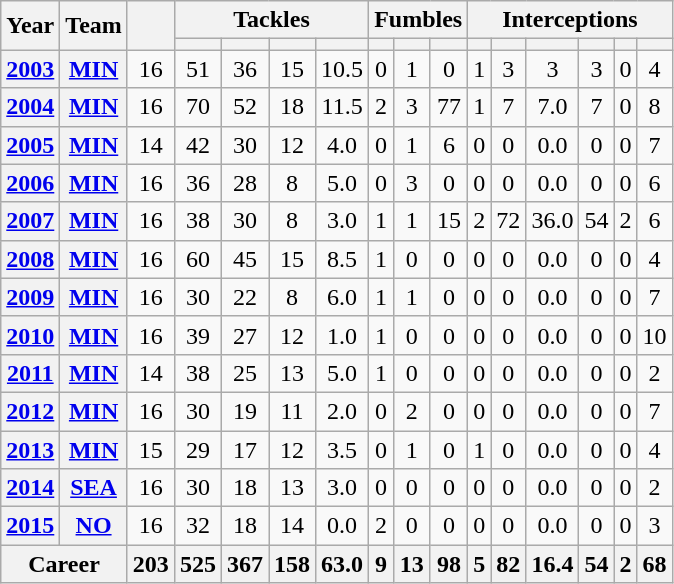<table class="wikitable" style="text-align:center;">
<tr>
<th rowspan="2">Year</th>
<th rowspan="2">Team</th>
<th rowspan="2"></th>
<th colspan="4">Tackles</th>
<th colspan="3">Fumbles</th>
<th colspan="6">Interceptions</th>
</tr>
<tr>
<th></th>
<th></th>
<th></th>
<th></th>
<th></th>
<th></th>
<th></th>
<th></th>
<th></th>
<th></th>
<th></th>
<th></th>
<th></th>
</tr>
<tr>
<th><a href='#'>2003</a></th>
<th><a href='#'>MIN</a></th>
<td>16</td>
<td>51</td>
<td>36</td>
<td>15</td>
<td>10.5</td>
<td>0</td>
<td>1</td>
<td>0</td>
<td>1</td>
<td>3</td>
<td>3</td>
<td>3</td>
<td>0</td>
<td>4</td>
</tr>
<tr>
<th><a href='#'>2004</a></th>
<th><a href='#'>MIN</a></th>
<td>16</td>
<td>70</td>
<td>52</td>
<td>18</td>
<td>11.5</td>
<td>2</td>
<td>3</td>
<td>77</td>
<td>1</td>
<td>7</td>
<td>7.0</td>
<td>7</td>
<td>0</td>
<td>8</td>
</tr>
<tr>
<th><a href='#'>2005</a></th>
<th><a href='#'>MIN</a></th>
<td>14</td>
<td>42</td>
<td>30</td>
<td>12</td>
<td>4.0</td>
<td>0</td>
<td>1</td>
<td>6</td>
<td>0</td>
<td>0</td>
<td>0.0</td>
<td>0</td>
<td>0</td>
<td>7</td>
</tr>
<tr>
<th><a href='#'>2006</a></th>
<th><a href='#'>MIN</a></th>
<td>16</td>
<td>36</td>
<td>28</td>
<td>8</td>
<td>5.0</td>
<td>0</td>
<td>3</td>
<td>0</td>
<td>0</td>
<td>0</td>
<td>0.0</td>
<td>0</td>
<td>0</td>
<td>6</td>
</tr>
<tr>
<th><a href='#'>2007</a></th>
<th><a href='#'>MIN</a></th>
<td>16</td>
<td>38</td>
<td>30</td>
<td>8</td>
<td>3.0</td>
<td>1</td>
<td>1</td>
<td>15</td>
<td>2</td>
<td>72</td>
<td>36.0</td>
<td>54</td>
<td>2</td>
<td>6</td>
</tr>
<tr>
<th><a href='#'>2008</a></th>
<th><a href='#'>MIN</a></th>
<td>16</td>
<td>60</td>
<td>45</td>
<td>15</td>
<td>8.5</td>
<td>1</td>
<td>0</td>
<td>0</td>
<td>0</td>
<td>0</td>
<td>0.0</td>
<td>0</td>
<td>0</td>
<td>4</td>
</tr>
<tr>
<th><a href='#'>2009</a></th>
<th><a href='#'>MIN</a></th>
<td>16</td>
<td>30</td>
<td>22</td>
<td>8</td>
<td>6.0</td>
<td>1</td>
<td>1</td>
<td>0</td>
<td>0</td>
<td>0</td>
<td>0.0</td>
<td>0</td>
<td>0</td>
<td>7</td>
</tr>
<tr>
<th><a href='#'>2010</a></th>
<th><a href='#'>MIN</a></th>
<td>16</td>
<td>39</td>
<td>27</td>
<td>12</td>
<td>1.0</td>
<td>1</td>
<td>0</td>
<td>0</td>
<td>0</td>
<td>0</td>
<td>0.0</td>
<td>0</td>
<td>0</td>
<td>10</td>
</tr>
<tr>
<th><a href='#'>2011</a></th>
<th><a href='#'>MIN</a></th>
<td>14</td>
<td>38</td>
<td>25</td>
<td>13</td>
<td>5.0</td>
<td>1</td>
<td>0</td>
<td>0</td>
<td>0</td>
<td>0</td>
<td>0.0</td>
<td>0</td>
<td>0</td>
<td>2</td>
</tr>
<tr>
<th><a href='#'>2012</a></th>
<th><a href='#'>MIN</a></th>
<td>16</td>
<td>30</td>
<td>19</td>
<td>11</td>
<td>2.0</td>
<td>0</td>
<td>2</td>
<td>0</td>
<td>0</td>
<td>0</td>
<td>0.0</td>
<td>0</td>
<td>0</td>
<td>7</td>
</tr>
<tr>
<th><a href='#'>2013</a></th>
<th><a href='#'>MIN</a></th>
<td>15</td>
<td>29</td>
<td>17</td>
<td>12</td>
<td>3.5</td>
<td>0</td>
<td>1</td>
<td>0</td>
<td>1</td>
<td>0</td>
<td>0.0</td>
<td>0</td>
<td>0</td>
<td>4</td>
</tr>
<tr>
<th><a href='#'>2014</a></th>
<th><a href='#'>SEA</a></th>
<td>16</td>
<td>30</td>
<td>18</td>
<td>13</td>
<td>3.0</td>
<td>0</td>
<td>0</td>
<td>0</td>
<td>0</td>
<td>0</td>
<td>0.0</td>
<td>0</td>
<td>0</td>
<td>2</td>
</tr>
<tr>
<th><a href='#'>2015</a></th>
<th><a href='#'>NO</a></th>
<td>16</td>
<td>32</td>
<td>18</td>
<td>14</td>
<td>0.0</td>
<td>2</td>
<td>0</td>
<td>0</td>
<td>0</td>
<td>0</td>
<td>0.0</td>
<td>0</td>
<td>0</td>
<td>3</td>
</tr>
<tr>
<th colspan="2">Career</th>
<th>203</th>
<th>525</th>
<th>367</th>
<th>158</th>
<th>63.0</th>
<th>9</th>
<th>13</th>
<th>98</th>
<th>5</th>
<th>82</th>
<th>16.4</th>
<th>54</th>
<th>2</th>
<th>68</th>
</tr>
</table>
